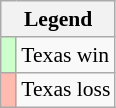<table class="wikitable" style="font-size:90%">
<tr>
<th colspan="2">Legend</th>
</tr>
<tr>
<td bgcolor="#ccffcc"> </td>
<td>Texas win</td>
</tr>
<tr>
<td bgcolor="#ffbbb"> </td>
<td>Texas loss</td>
</tr>
</table>
